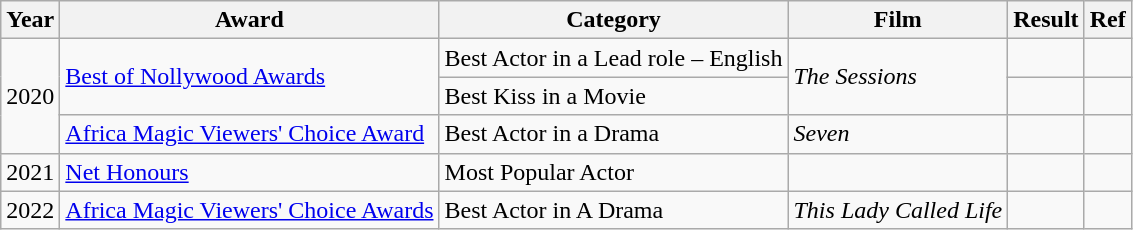<table class="wikitable">
<tr>
<th>Year</th>
<th>Award</th>
<th>Category</th>
<th>Film</th>
<th>Result</th>
<th>Ref</th>
</tr>
<tr>
<td rowspan="3">2020</td>
<td rowspan="2"><a href='#'>Best of Nollywood Awards</a></td>
<td>Best Actor in a Lead role – English</td>
<td rowspan="2"><em>The Sessions</em></td>
<td></td>
<td></td>
</tr>
<tr>
<td>Best Kiss in a Movie</td>
<td></td>
<td></td>
</tr>
<tr>
<td><a href='#'>Africa Magic Viewers' Choice Award</a></td>
<td>Best Actor in a Drama</td>
<td><em>Seven</em></td>
<td></td>
<td></td>
</tr>
<tr>
<td>2021</td>
<td><a href='#'>Net Honours</a></td>
<td>Most Popular Actor</td>
<td></td>
<td></td>
<td></td>
</tr>
<tr>
<td>2022</td>
<td><a href='#'>Africa Magic Viewers' Choice Awards</a></td>
<td>Best Actor in A Drama</td>
<td><em>This Lady Called Life</em></td>
<td></td>
<td></td>
</tr>
</table>
